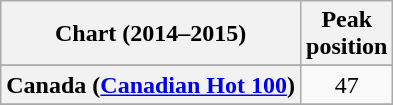<table class="wikitable sortable plainrowheaders" style="text-align:center">
<tr>
<th scope="col">Chart (2014–2015)</th>
<th scope="col">Peak<br>position</th>
</tr>
<tr>
</tr>
<tr>
</tr>
<tr>
<th scope="row">Canada (<a href='#'>Canadian Hot 100</a>)</th>
<td>47</td>
</tr>
<tr>
</tr>
<tr>
</tr>
<tr>
</tr>
<tr>
</tr>
<tr>
</tr>
<tr>
</tr>
<tr>
</tr>
</table>
